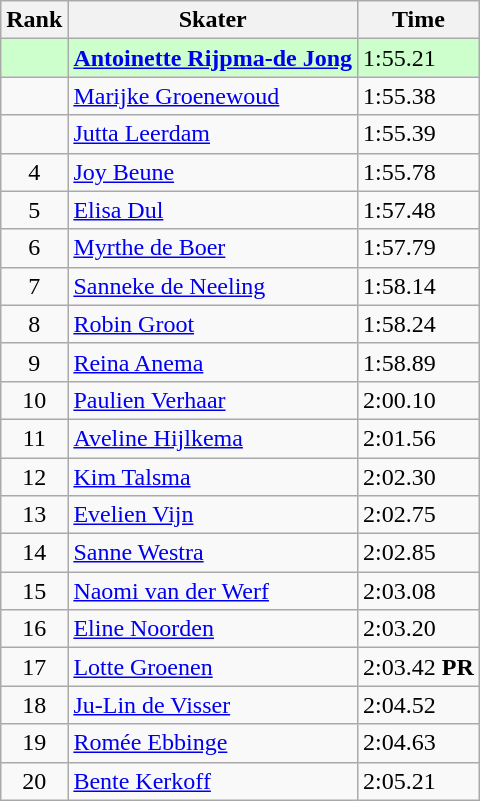<table class="wikitable">
<tr>
<th>Rank</th>
<th>Skater</th>
<th>Time</th>
</tr>
<tr bgcolor=ccffcc>
<td style="text-align:center"></td>
<td><strong><a href='#'>Antoinette Rijpma-de Jong</a></strong></td>
<td>1:55.21</td>
</tr>
<tr>
<td style="text-align:center"></td>
<td><a href='#'>Marijke Groenewoud</a></td>
<td>1:55.38</td>
</tr>
<tr>
<td style="text-align:center"></td>
<td><a href='#'>Jutta Leerdam</a></td>
<td>1:55.39</td>
</tr>
<tr>
<td style="text-align:center">4</td>
<td><a href='#'>Joy Beune</a></td>
<td>1:55.78</td>
</tr>
<tr>
<td style="text-align:center">5</td>
<td><a href='#'>Elisa Dul</a></td>
<td>1:57.48</td>
</tr>
<tr>
<td style="text-align:center">6</td>
<td><a href='#'>Myrthe de Boer</a></td>
<td>1:57.79</td>
</tr>
<tr>
<td style="text-align:center">7</td>
<td><a href='#'>Sanneke de Neeling</a></td>
<td>1:58.14</td>
</tr>
<tr>
<td style="text-align:center">8</td>
<td><a href='#'>Robin Groot</a></td>
<td>1:58.24</td>
</tr>
<tr>
<td style="text-align:center">9</td>
<td><a href='#'>Reina Anema</a></td>
<td>1:58.89</td>
</tr>
<tr>
<td style="text-align:center">10</td>
<td><a href='#'>Paulien Verhaar</a></td>
<td>2:00.10</td>
</tr>
<tr>
<td style="text-align:center">11</td>
<td><a href='#'>Aveline Hijlkema</a></td>
<td>2:01.56</td>
</tr>
<tr>
<td style="text-align:center">12</td>
<td><a href='#'>Kim Talsma</a></td>
<td>2:02.30</td>
</tr>
<tr>
<td style="text-align:center">13</td>
<td><a href='#'>Evelien Vijn</a></td>
<td>2:02.75</td>
</tr>
<tr>
<td style="text-align:center">14</td>
<td><a href='#'>Sanne Westra</a></td>
<td>2:02.85</td>
</tr>
<tr>
<td style="text-align:center">15</td>
<td><a href='#'>Naomi van der Werf</a></td>
<td>2:03.08</td>
</tr>
<tr>
<td 1 style="text-align:center">16</td>
<td><a href='#'>Eline Noorden</a></td>
<td>2:03.20</td>
</tr>
<tr>
<td 1 style="text-align:center">17</td>
<td><a href='#'>Lotte Groenen</a></td>
<td>2:03.42 <strong>PR</strong></td>
</tr>
<tr>
<td 1 style="text-align:center">18</td>
<td><a href='#'>Ju-Lin de Visser</a></td>
<td>2:04.52</td>
</tr>
<tr>
<td 1 style="text-align:center">19</td>
<td><a href='#'>Romée Ebbinge</a></td>
<td>2:04.63</td>
</tr>
<tr>
<td 1 style="text-align:center">20</td>
<td><a href='#'>Bente Kerkoff</a></td>
<td>2:05.21</td>
</tr>
</table>
